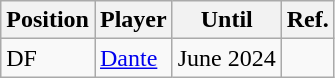<table class="wikitable">
<tr>
<th>Position</th>
<th>Player</th>
<th>Until</th>
<th>Ref.</th>
</tr>
<tr>
<td>DF</td>
<td> <a href='#'>Dante</a></td>
<td>June 2024</td>
<td></td>
</tr>
</table>
